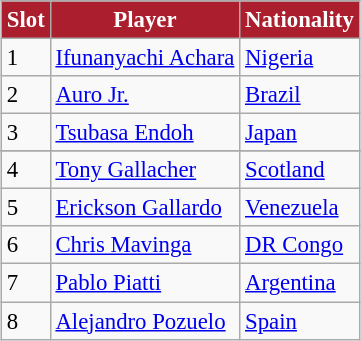<table class="wikitable" style="text-align:left; margin-left:1em; font-size:95%;">
<tr>
<th style="background:#AB1E2D; color:white; text-align:center;">Slot</th>
<th style="background:#AB1E2D; color:white; text-align:center;">Player</th>
<th style="background:#AB1E2D; color:white; text-align:center;">Nationality</th>
</tr>
<tr>
<td>1</td>
<td><a href='#'>Ifunanyachi Achara</a></td>
<td> <a href='#'>Nigeria</a></td>
</tr>
<tr>
<td>2</td>
<td><a href='#'>Auro Jr.</a></td>
<td> <a href='#'>Brazil</a></td>
</tr>
<tr>
<td>3</td>
<td><a href='#'>Tsubasa Endoh</a></td>
<td> <a href='#'>Japan</a></td>
</tr>
<tr>
</tr>
<tr>
<td>4</td>
<td><a href='#'>Tony Gallacher</a></td>
<td> <a href='#'>Scotland</a></td>
</tr>
<tr>
<td>5</td>
<td><a href='#'>Erickson Gallardo</a></td>
<td> <a href='#'>Venezuela</a></td>
</tr>
<tr>
<td>6</td>
<td><a href='#'>Chris Mavinga</a></td>
<td> <a href='#'>DR Congo</a></td>
</tr>
<tr>
<td>7</td>
<td><a href='#'>Pablo Piatti</a></td>
<td> <a href='#'>Argentina</a></td>
</tr>
<tr>
<td>8</td>
<td><a href='#'>Alejandro Pozuelo</a></td>
<td> <a href='#'>Spain</a></td>
</tr>
</table>
